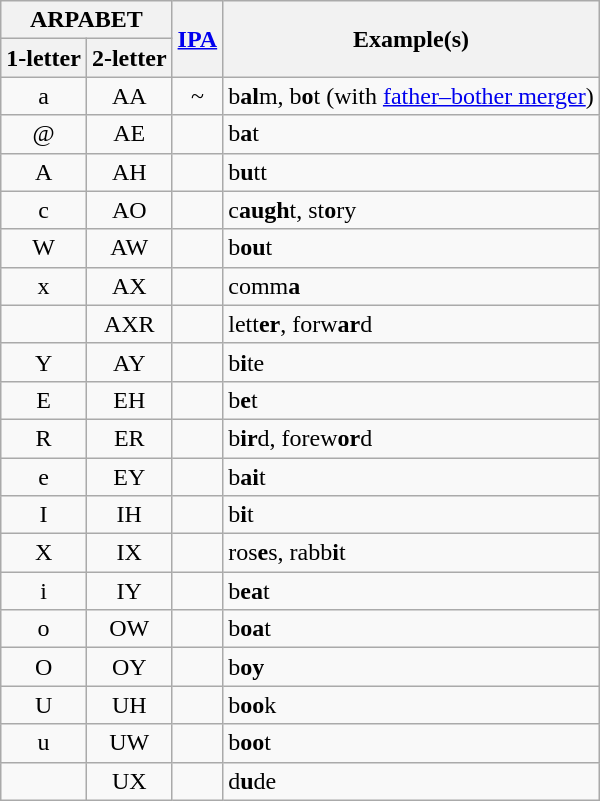<table class="wikitable sortable" style="text-align: center; float: left; margin-right: 2em;">
<tr>
<th colspan="2">ARPABET</th>
<th rowspan="2"><a href='#'>IPA</a></th>
<th rowspan="2">Example(s)</th>
</tr>
<tr>
<th>1-letter</th>
<th>2-letter</th>
</tr>
<tr>
<td>a</td>
<td>AA</td>
<td>~</td>
<td style="text-align:left">b<strong>al</strong>m, b<strong>o</strong>t (with <a href='#'>father–bother merger</a>)</td>
</tr>
<tr>
<td>@</td>
<td>AE</td>
<td></td>
<td style="text-align:left">b<strong>a</strong>t</td>
</tr>
<tr>
<td>A</td>
<td>AH</td>
<td></td>
<td style="text-align:left">b<strong>u</strong>tt</td>
</tr>
<tr>
<td>c</td>
<td>AO</td>
<td></td>
<td style="text-align:left">c<strong>augh</strong>t, st<strong>o</strong>ry</td>
</tr>
<tr>
<td>W</td>
<td>AW</td>
<td></td>
<td style="text-align:left">b<strong>ou</strong>t</td>
</tr>
<tr>
<td>x</td>
<td>AX</td>
<td></td>
<td style="text-align:left">comm<strong>a</strong></td>
</tr>
<tr>
<td></td>
<td>AXR</td>
<td></td>
<td style="text-align:left">lett<strong>er</strong>, forw<strong>ar</strong>d</td>
</tr>
<tr>
<td>Y</td>
<td>AY</td>
<td></td>
<td style="text-align:left">b<strong>i</strong>te</td>
</tr>
<tr>
<td>E</td>
<td>EH</td>
<td></td>
<td style="text-align:left">b<strong>e</strong>t</td>
</tr>
<tr>
<td>R</td>
<td>ER</td>
<td></td>
<td style="text-align:left">b<strong>ir</strong>d, forew<strong>or</strong>d</td>
</tr>
<tr>
<td>e</td>
<td>EY</td>
<td></td>
<td style="text-align:left">b<strong>ai</strong>t</td>
</tr>
<tr>
<td>I</td>
<td>IH</td>
<td></td>
<td style="text-align:left">b<strong>i</strong>t</td>
</tr>
<tr>
<td>X</td>
<td>IX</td>
<td></td>
<td style="text-align:left">ros<strong>e</strong>s, rabb<strong>i</strong>t</td>
</tr>
<tr>
<td>i</td>
<td>IY</td>
<td></td>
<td style="text-align:left">b<strong>ea</strong>t</td>
</tr>
<tr>
<td>o</td>
<td>OW</td>
<td></td>
<td style="text-align:left">b<strong>oa</strong>t</td>
</tr>
<tr>
<td>O</td>
<td>OY</td>
<td></td>
<td style="text-align:left">b<strong>oy</strong></td>
</tr>
<tr>
<td>U</td>
<td>UH</td>
<td></td>
<td style="text-align:left">b<strong>oo</strong>k</td>
</tr>
<tr>
<td>u</td>
<td>UW</td>
<td></td>
<td style="text-align:left">b<strong>oo</strong>t</td>
</tr>
<tr>
<td></td>
<td>UX</td>
<td></td>
<td style="text-align:left">d<strong>u</strong>de</td>
</tr>
</table>
